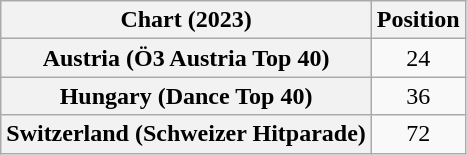<table class="wikitable sortable plainrowheaders" style="text-align:center">
<tr>
<th scope="col">Chart (2023)</th>
<th scope="col">Position</th>
</tr>
<tr>
<th scope="row">Austria (Ö3 Austria Top 40)</th>
<td>24</td>
</tr>
<tr>
<th scope="row">Hungary (Dance Top 40)</th>
<td>36</td>
</tr>
<tr>
<th scope="row">Switzerland (Schweizer Hitparade)</th>
<td>72</td>
</tr>
</table>
